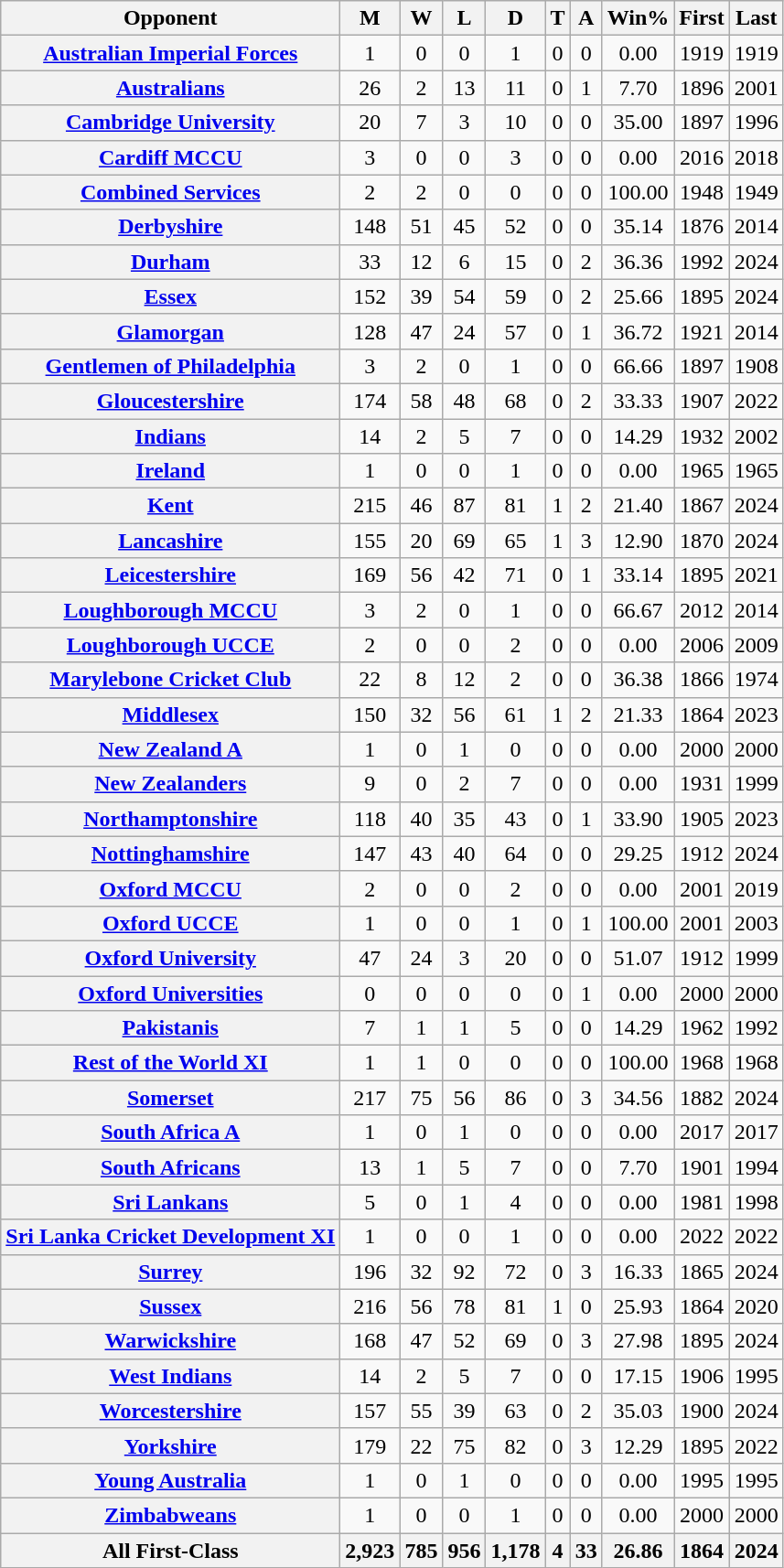<table class="wikitable plainrowheaders sortable" style="text-align:center">
<tr>
<th scope="col">Opponent</th>
<th scope="col">M</th>
<th scope="col">W</th>
<th scope="col">L</th>
<th scope="col">D</th>
<th scope="col">T</th>
<th score="col">A</th>
<th scope="col">Win%</th>
<th scope="col">First</th>
<th scope="col">Last</th>
</tr>
<tr>
<th scope="row"><a href='#'>Australian Imperial Forces</a></th>
<td>1</td>
<td>0</td>
<td>0</td>
<td>1</td>
<td>0</td>
<td>0</td>
<td>0.00</td>
<td>1919</td>
<td>1919</td>
</tr>
<tr>
<th scope="row"><a href='#'>Australians</a></th>
<td>26</td>
<td>2</td>
<td>13</td>
<td>11</td>
<td>0</td>
<td>1</td>
<td>7.70</td>
<td>1896</td>
<td>2001</td>
</tr>
<tr>
<th scope="row"><a href='#'>Cambridge University</a></th>
<td>20</td>
<td>7</td>
<td>3</td>
<td>10</td>
<td>0</td>
<td>0</td>
<td>35.00</td>
<td>1897</td>
<td>1996</td>
</tr>
<tr>
<th scope="row"><a href='#'>Cardiff MCCU</a></th>
<td>3</td>
<td>0</td>
<td>0</td>
<td>3</td>
<td>0</td>
<td>0</td>
<td>0.00</td>
<td>2016</td>
<td>2018</td>
</tr>
<tr>
<th scope="row"><a href='#'>Combined Services</a></th>
<td>2</td>
<td>2</td>
<td>0</td>
<td>0</td>
<td>0</td>
<td>0</td>
<td>100.00</td>
<td>1948</td>
<td>1949</td>
</tr>
<tr>
<th scope="row"><a href='#'>Derbyshire</a></th>
<td>148</td>
<td>51</td>
<td>45</td>
<td>52</td>
<td>0</td>
<td>0</td>
<td>35.14</td>
<td>1876</td>
<td>2014</td>
</tr>
<tr>
<th scope="row"><a href='#'>Durham</a></th>
<td>33</td>
<td>12</td>
<td>6</td>
<td>15</td>
<td>0</td>
<td>2</td>
<td>36.36</td>
<td>1992</td>
<td>2024</td>
</tr>
<tr>
<th scope="row"><a href='#'>Essex</a></th>
<td>152</td>
<td>39</td>
<td>54</td>
<td>59</td>
<td>0</td>
<td>2</td>
<td>25.66</td>
<td>1895</td>
<td>2024</td>
</tr>
<tr>
<th scope="row"><a href='#'>Glamorgan</a></th>
<td>128</td>
<td>47</td>
<td>24</td>
<td>57</td>
<td>0</td>
<td>1</td>
<td>36.72</td>
<td>1921</td>
<td>2014</td>
</tr>
<tr>
<th scope="row"><a href='#'>Gentlemen of Philadelphia</a></th>
<td>3</td>
<td>2</td>
<td>0</td>
<td>1</td>
<td>0</td>
<td>0</td>
<td>66.66</td>
<td>1897</td>
<td>1908</td>
</tr>
<tr>
<th scope="row"><a href='#'>Gloucestershire</a></th>
<td>174</td>
<td>58</td>
<td>48</td>
<td>68</td>
<td>0</td>
<td>2</td>
<td>33.33</td>
<td>1907</td>
<td>2022</td>
</tr>
<tr>
<th scope="row"><a href='#'>Indians</a></th>
<td>14</td>
<td>2</td>
<td>5</td>
<td>7</td>
<td>0</td>
<td>0</td>
<td>14.29</td>
<td>1932</td>
<td>2002</td>
</tr>
<tr>
<th scope="row"><a href='#'>Ireland</a></th>
<td>1</td>
<td>0</td>
<td>0</td>
<td>1</td>
<td>0</td>
<td>0</td>
<td>0.00</td>
<td>1965</td>
<td>1965</td>
</tr>
<tr>
<th scope="row"><a href='#'>Kent</a></th>
<td>215</td>
<td>46</td>
<td>87</td>
<td>81</td>
<td>1</td>
<td>2</td>
<td>21.40</td>
<td>1867</td>
<td>2024</td>
</tr>
<tr>
<th scope="row"><a href='#'>Lancashire</a></th>
<td>155</td>
<td>20</td>
<td>69</td>
<td>65</td>
<td>1</td>
<td>3</td>
<td>12.90</td>
<td>1870</td>
<td>2024</td>
</tr>
<tr>
<th scope="row"><a href='#'>Leicestershire</a></th>
<td>169</td>
<td>56</td>
<td>42</td>
<td>71</td>
<td>0</td>
<td>1</td>
<td>33.14</td>
<td>1895</td>
<td>2021</td>
</tr>
<tr>
<th scope="row"><a href='#'>Loughborough MCCU</a></th>
<td>3</td>
<td>2</td>
<td>0</td>
<td>1</td>
<td>0</td>
<td>0</td>
<td>66.67</td>
<td>2012</td>
<td>2014</td>
</tr>
<tr>
<th scope="row"><a href='#'>Loughborough UCCE</a></th>
<td>2</td>
<td>0</td>
<td>0</td>
<td>2</td>
<td>0</td>
<td>0</td>
<td>0.00</td>
<td>2006</td>
<td>2009</td>
</tr>
<tr>
<th scope="row"><a href='#'>Marylebone Cricket Club</a></th>
<td>22</td>
<td>8</td>
<td>12</td>
<td>2</td>
<td>0</td>
<td>0</td>
<td>36.38</td>
<td>1866</td>
<td>1974</td>
</tr>
<tr>
<th scope="row"><a href='#'>Middlesex</a></th>
<td>150</td>
<td>32</td>
<td>56</td>
<td>61</td>
<td>1</td>
<td>2</td>
<td>21.33</td>
<td>1864</td>
<td>2023</td>
</tr>
<tr>
<th scope="row"><a href='#'>New Zealand A</a></th>
<td>1</td>
<td>0</td>
<td>1</td>
<td>0</td>
<td>0</td>
<td>0</td>
<td>0.00</td>
<td>2000</td>
<td>2000</td>
</tr>
<tr>
<th scope="row"><a href='#'>New Zealanders</a></th>
<td>9</td>
<td>0</td>
<td>2</td>
<td>7</td>
<td>0</td>
<td>0</td>
<td>0.00</td>
<td>1931</td>
<td>1999</td>
</tr>
<tr>
<th scope="row"><a href='#'>Northamptonshire</a></th>
<td>118</td>
<td>40</td>
<td>35</td>
<td>43</td>
<td>0</td>
<td>1</td>
<td>33.90</td>
<td>1905</td>
<td>2023</td>
</tr>
<tr>
<th scope="row"><a href='#'>Nottinghamshire</a></th>
<td>147</td>
<td>43</td>
<td>40</td>
<td>64</td>
<td>0</td>
<td>0</td>
<td>29.25</td>
<td>1912</td>
<td>2024</td>
</tr>
<tr>
<th scope="row"><a href='#'>Oxford MCCU</a></th>
<td>2</td>
<td>0</td>
<td>0</td>
<td>2</td>
<td>0</td>
<td>0</td>
<td>0.00</td>
<td>2001</td>
<td>2019</td>
</tr>
<tr>
<th scope="row"><a href='#'>Oxford UCCE</a></th>
<td>1</td>
<td>0</td>
<td>0</td>
<td>1</td>
<td>0</td>
<td>1</td>
<td>100.00</td>
<td>2001</td>
<td>2003</td>
</tr>
<tr>
<th scope="row"><a href='#'>Oxford University</a></th>
<td>47</td>
<td>24</td>
<td>3</td>
<td>20</td>
<td>0</td>
<td>0</td>
<td>51.07</td>
<td>1912</td>
<td>1999</td>
</tr>
<tr>
<th scope="row"><a href='#'>Oxford Universities</a></th>
<td>0</td>
<td>0</td>
<td>0</td>
<td>0</td>
<td>0</td>
<td>1</td>
<td>0.00</td>
<td>2000</td>
<td>2000</td>
</tr>
<tr>
<th scope="row"><a href='#'>Pakistanis</a></th>
<td>7</td>
<td>1</td>
<td>1</td>
<td>5</td>
<td>0</td>
<td>0</td>
<td>14.29</td>
<td>1962</td>
<td>1992</td>
</tr>
<tr>
<th scope="row"><a href='#'>Rest of the World XI</a></th>
<td>1</td>
<td>1</td>
<td>0</td>
<td>0</td>
<td>0</td>
<td>0</td>
<td>100.00</td>
<td>1968</td>
<td>1968</td>
</tr>
<tr>
<th scope="row"><a href='#'>Somerset</a></th>
<td>217</td>
<td>75</td>
<td>56</td>
<td>86</td>
<td>0</td>
<td>3</td>
<td>34.56</td>
<td>1882</td>
<td>2024</td>
</tr>
<tr>
<th scope="row"><a href='#'>South Africa A</a></th>
<td>1</td>
<td>0</td>
<td>1</td>
<td>0</td>
<td>0</td>
<td>0</td>
<td>0.00</td>
<td>2017</td>
<td>2017</td>
</tr>
<tr>
<th scope="row"><a href='#'>South Africans</a></th>
<td>13</td>
<td>1</td>
<td>5</td>
<td>7</td>
<td>0</td>
<td>0</td>
<td>7.70</td>
<td>1901</td>
<td>1994</td>
</tr>
<tr>
<th scope="row"><a href='#'>Sri Lankans</a></th>
<td>5</td>
<td>0</td>
<td>1</td>
<td>4</td>
<td>0</td>
<td>0</td>
<td>0.00</td>
<td>1981</td>
<td>1998</td>
</tr>
<tr>
<th scope="row"><a href='#'>Sri Lanka Cricket Development XI</a></th>
<td>1</td>
<td>0</td>
<td>0</td>
<td>1</td>
<td>0</td>
<td>0</td>
<td>0.00</td>
<td>2022</td>
<td>2022</td>
</tr>
<tr>
<th scope="row"><a href='#'>Surrey</a></th>
<td>196</td>
<td>32</td>
<td>92</td>
<td>72</td>
<td>0</td>
<td>3</td>
<td>16.33</td>
<td>1865</td>
<td>2024</td>
</tr>
<tr>
<th scope="row"><a href='#'>Sussex</a></th>
<td>216</td>
<td>56</td>
<td>78</td>
<td>81</td>
<td>1</td>
<td>0</td>
<td>25.93</td>
<td>1864</td>
<td>2020</td>
</tr>
<tr>
<th scope="row"><a href='#'>Warwickshire</a></th>
<td>168</td>
<td>47</td>
<td>52</td>
<td>69</td>
<td>0</td>
<td>3</td>
<td>27.98</td>
<td>1895</td>
<td>2024</td>
</tr>
<tr>
<th scope="row"><a href='#'>West Indians</a></th>
<td>14</td>
<td>2</td>
<td>5</td>
<td>7</td>
<td>0</td>
<td>0</td>
<td>17.15</td>
<td>1906</td>
<td>1995</td>
</tr>
<tr>
<th scope="row"><a href='#'>Worcestershire</a></th>
<td>157</td>
<td>55</td>
<td>39</td>
<td>63</td>
<td>0</td>
<td>2</td>
<td>35.03</td>
<td>1900</td>
<td>2024</td>
</tr>
<tr>
<th scope="row"><a href='#'>Yorkshire</a></th>
<td>179</td>
<td>22</td>
<td>75</td>
<td>82</td>
<td>0</td>
<td>3</td>
<td>12.29</td>
<td>1895</td>
<td>2022</td>
</tr>
<tr>
<th scope="row"><a href='#'>Young Australia</a></th>
<td>1</td>
<td>0</td>
<td>1</td>
<td>0</td>
<td>0</td>
<td>0</td>
<td>0.00</td>
<td>1995</td>
<td>1995</td>
</tr>
<tr>
<th scope="row"><a href='#'>Zimbabweans</a></th>
<td>1</td>
<td>0</td>
<td>0</td>
<td>1</td>
<td>0</td>
<td>0</td>
<td>0.00</td>
<td>2000</td>
<td>2000</td>
</tr>
<tr>
<th>All First-Class</th>
<th>2,923</th>
<th>785</th>
<th>956</th>
<th>1,178</th>
<th>4</th>
<th>33</th>
<th>26.86</th>
<th>1864</th>
<th>2024</th>
</tr>
</table>
